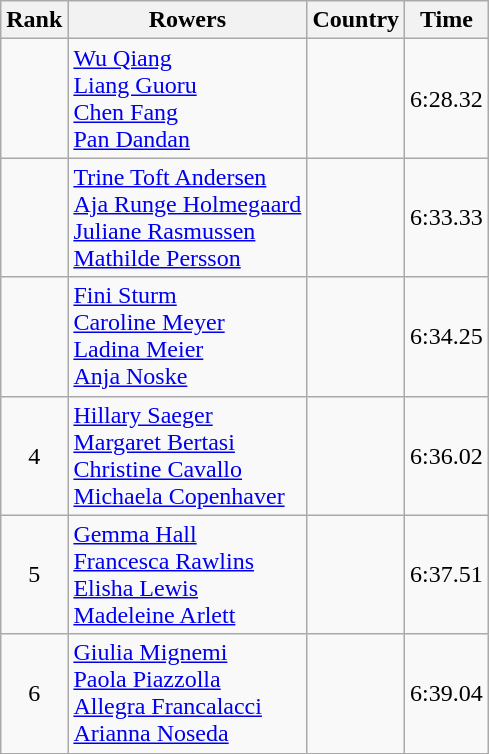<table class="wikitable" style="text-align:center">
<tr>
<th>Rank</th>
<th>Rowers</th>
<th>Country</th>
<th>Time</th>
</tr>
<tr>
<td></td>
<td align="left"><a href='#'>Wu Qiang</a><br><a href='#'>Liang Guoru</a><br><a href='#'>Chen Fang</a><br><a href='#'>Pan Dandan</a></td>
<td align="left"></td>
<td>6:28.32</td>
</tr>
<tr>
<td></td>
<td align="left"><a href='#'>Trine Toft Andersen</a><br><a href='#'>Aja Runge Holmegaard</a><br><a href='#'>Juliane Rasmussen</a><br><a href='#'>Mathilde Persson</a></td>
<td align="left"></td>
<td>6:33.33</td>
</tr>
<tr>
<td></td>
<td align="left"><a href='#'>Fini Sturm</a><br><a href='#'>Caroline Meyer</a><br><a href='#'>Ladina Meier</a><br><a href='#'>Anja Noske</a></td>
<td align="left"></td>
<td>6:34.25</td>
</tr>
<tr>
<td>4</td>
<td align="left"><a href='#'>Hillary Saeger</a><br><a href='#'>Margaret Bertasi</a><br><a href='#'>Christine Cavallo</a><br><a href='#'>Michaela Copenhaver</a></td>
<td align="left"></td>
<td>6:36.02</td>
</tr>
<tr>
<td>5</td>
<td align="left"><a href='#'>Gemma Hall</a><br><a href='#'>Francesca Rawlins</a><br><a href='#'>Elisha Lewis</a><br><a href='#'>Madeleine Arlett</a></td>
<td align="left"></td>
<td>6:37.51</td>
</tr>
<tr>
<td>6</td>
<td align="left"><a href='#'>Giulia Mignemi</a><br><a href='#'>Paola Piazzolla</a><br><a href='#'>Allegra Francalacci</a><br><a href='#'>Arianna Noseda</a></td>
<td align="left"></td>
<td>6:39.04</td>
</tr>
</table>
